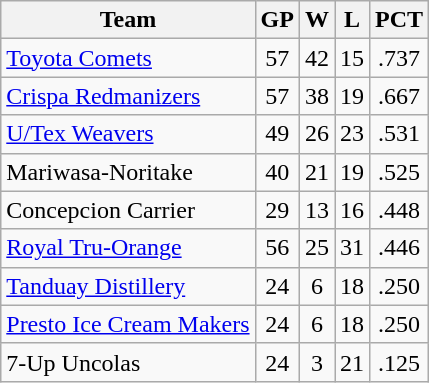<table class="wikitable sortable" style="text-align:center;">
<tr>
<th>Team</th>
<th>GP</th>
<th>W</th>
<th>L</th>
<th>PCT</th>
</tr>
<tr>
<td align=left><a href='#'>Toyota Comets</a></td>
<td>57</td>
<td>42</td>
<td>15</td>
<td>.737</td>
</tr>
<tr>
<td align=left><a href='#'>Crispa Redmanizers</a></td>
<td>57</td>
<td>38</td>
<td>19</td>
<td>.667</td>
</tr>
<tr>
<td align=left><a href='#'>U/Tex Weavers</a></td>
<td>49</td>
<td>26</td>
<td>23</td>
<td>.531</td>
</tr>
<tr>
<td align=left>Mariwasa-Noritake</td>
<td>40</td>
<td>21</td>
<td>19</td>
<td>.525</td>
</tr>
<tr>
<td align=left>Concepcion Carrier</td>
<td>29</td>
<td>13</td>
<td>16</td>
<td>.448</td>
</tr>
<tr>
<td align=left><a href='#'>Royal Tru-Orange</a></td>
<td>56</td>
<td>25</td>
<td>31</td>
<td>.446</td>
</tr>
<tr>
<td align=left><a href='#'>Tanduay Distillery</a></td>
<td>24</td>
<td>6</td>
<td>18</td>
<td>.250</td>
</tr>
<tr>
<td align=left><a href='#'>Presto Ice Cream Makers</a></td>
<td>24</td>
<td>6</td>
<td>18</td>
<td>.250</td>
</tr>
<tr>
<td align=left>7-Up Uncolas</td>
<td>24</td>
<td>3</td>
<td>21</td>
<td>.125</td>
</tr>
</table>
